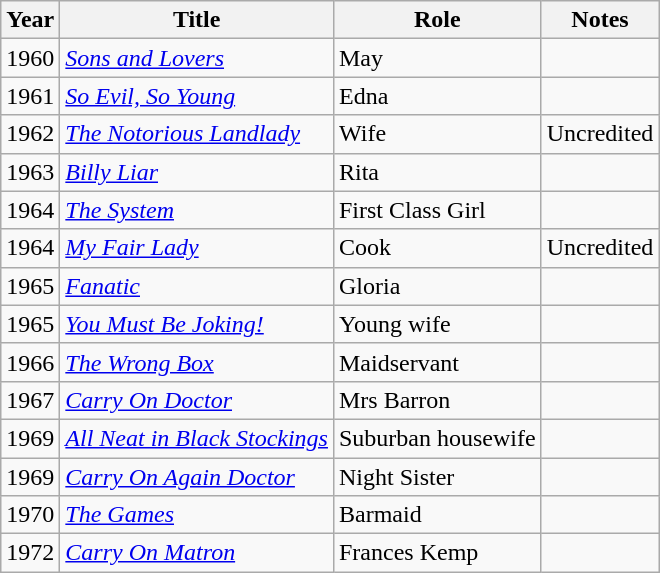<table class="wikitable">
<tr>
<th>Year</th>
<th>Title</th>
<th>Role</th>
<th>Notes</th>
</tr>
<tr>
<td>1960</td>
<td><em><a href='#'>Sons and Lovers</a></em></td>
<td>May</td>
<td></td>
</tr>
<tr>
<td>1961</td>
<td><em><a href='#'>So Evil, So Young</a></em></td>
<td>Edna</td>
<td></td>
</tr>
<tr>
<td>1962</td>
<td><em><a href='#'>The Notorious Landlady</a></em></td>
<td>Wife</td>
<td>Uncredited</td>
</tr>
<tr>
<td>1963</td>
<td><em><a href='#'>Billy Liar</a></em></td>
<td>Rita</td>
<td></td>
</tr>
<tr>
<td>1964</td>
<td><em><a href='#'>The System</a></em></td>
<td>First Class Girl</td>
<td></td>
</tr>
<tr>
<td>1964</td>
<td><em><a href='#'>My Fair Lady</a></em></td>
<td>Cook</td>
<td>Uncredited</td>
</tr>
<tr>
<td>1965</td>
<td><em><a href='#'>Fanatic</a></em></td>
<td>Gloria</td>
<td></td>
</tr>
<tr>
<td>1965</td>
<td><em><a href='#'>You Must Be Joking!</a></em></td>
<td>Young wife</td>
<td></td>
</tr>
<tr>
<td>1966</td>
<td><em><a href='#'>The Wrong Box</a></em></td>
<td>Maidservant</td>
<td></td>
</tr>
<tr>
<td>1967</td>
<td><em><a href='#'>Carry On Doctor</a></em></td>
<td>Mrs Barron</td>
<td></td>
</tr>
<tr>
<td>1969</td>
<td><em><a href='#'>All Neat in Black Stockings</a></em></td>
<td>Suburban housewife</td>
<td></td>
</tr>
<tr>
<td>1969</td>
<td><em><a href='#'>Carry On Again Doctor</a></em></td>
<td>Night Sister</td>
<td></td>
</tr>
<tr>
<td>1970</td>
<td><em><a href='#'>The Games</a></em></td>
<td>Barmaid</td>
<td></td>
</tr>
<tr>
<td>1972</td>
<td><em><a href='#'>Carry On Matron</a></em></td>
<td>Frances Kemp</td>
<td></td>
</tr>
</table>
